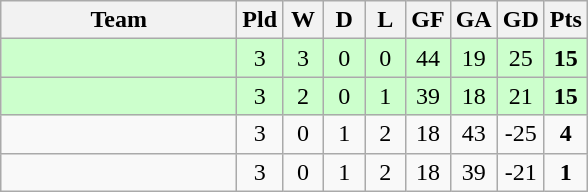<table class="wikitable" style="text-align:center;">
<tr>
<th width=150>Team</th>
<th width=20>Pld</th>
<th width=20>W</th>
<th width=20>D</th>
<th width=20>L</th>
<th width=20>GF</th>
<th width=20>GA</th>
<th width=20>GD</th>
<th width=20>Pts</th>
</tr>
<tr bgcolor=ccffcc>
<td align="left"></td>
<td>3</td>
<td>3</td>
<td>0</td>
<td>0</td>
<td>44</td>
<td>19</td>
<td>25</td>
<td><strong>15</strong></td>
</tr>
<tr bgcolor=ccffcc>
<td align="left"></td>
<td>3</td>
<td>2</td>
<td>0</td>
<td>1</td>
<td>39</td>
<td>18</td>
<td>21</td>
<td><strong>15</strong></td>
</tr>
<tr>
<td align="left"></td>
<td>3</td>
<td>0</td>
<td>1</td>
<td>2</td>
<td>18</td>
<td>43</td>
<td>-25</td>
<td><strong>4</strong></td>
</tr>
<tr>
<td align="left"></td>
<td>3</td>
<td>0</td>
<td>1</td>
<td>2</td>
<td>18</td>
<td>39</td>
<td>-21</td>
<td><strong>1</strong></td>
</tr>
</table>
